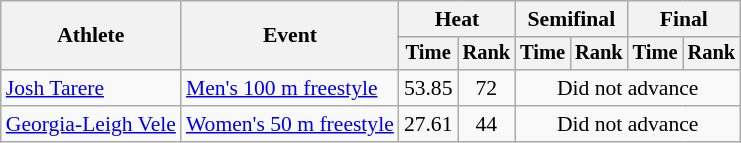<table class=wikitable style="font-size:90%">
<tr>
<th rowspan="2">Athlete</th>
<th rowspan="2">Event</th>
<th colspan="2">Heat</th>
<th colspan="2">Semifinal</th>
<th colspan="2">Final</th>
</tr>
<tr style="font-size:95%">
<th>Time</th>
<th>Rank</th>
<th>Time</th>
<th>Rank</th>
<th>Time</th>
<th>Rank</th>
</tr>
<tr align=center>
<td align=left><a href='#'>Josh Tarere</a></td>
<td align=left><a href='#'>Men's 100 m freestyle</a></td>
<td>53.85</td>
<td>72</td>
<td colspan="4">Did not advance</td>
</tr>
<tr align=center>
<td align=left><a href='#'>Georgia-Leigh Vele</a></td>
<td align=left><a href='#'>Women's 50 m freestyle</a></td>
<td>27.61</td>
<td>44</td>
<td colspan="4">Did not advance</td>
</tr>
</table>
